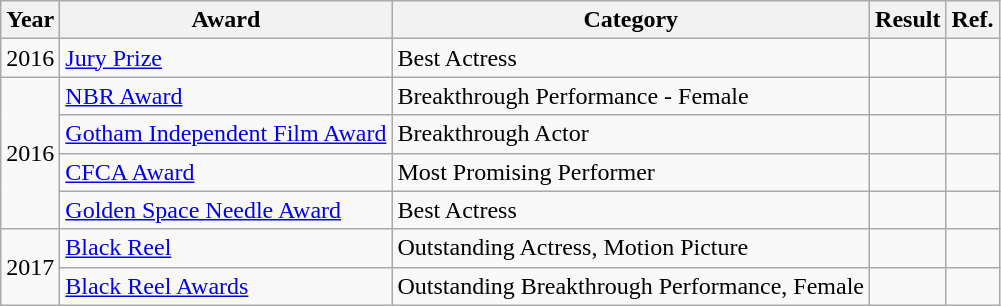<table class="wikitable">
<tr>
<th>Year</th>
<th>Award</th>
<th>Category</th>
<th>Result</th>
<th>Ref.</th>
</tr>
<tr>
<td>2016</td>
<td><a href='#'>Jury Prize</a></td>
<td>Best Actress</td>
<td></td>
<td></td>
</tr>
<tr>
<td rowspan="4">2016</td>
<td><a href='#'>NBR Award</a></td>
<td>Breakthrough Performance - Female</td>
<td></td>
<td></td>
</tr>
<tr>
<td><a href='#'>Gotham Independent Film Award</a></td>
<td>Breakthrough Actor</td>
<td></td>
<td></td>
</tr>
<tr>
<td><a href='#'>CFCA Award</a></td>
<td>Most Promising Performer</td>
<td></td>
<td></td>
</tr>
<tr>
<td><a href='#'>Golden Space Needle Award</a></td>
<td>Best Actress</td>
<td></td>
<td></td>
</tr>
<tr>
<td rowspan="2">2017</td>
<td><a href='#'>Black Reel</a></td>
<td>Outstanding Actress, Motion Picture</td>
<td></td>
<td></td>
</tr>
<tr>
<td><a href='#'>Black Reel Awards</a></td>
<td>Outstanding Breakthrough Performance, Female</td>
<td></td>
<td></td>
</tr>
</table>
